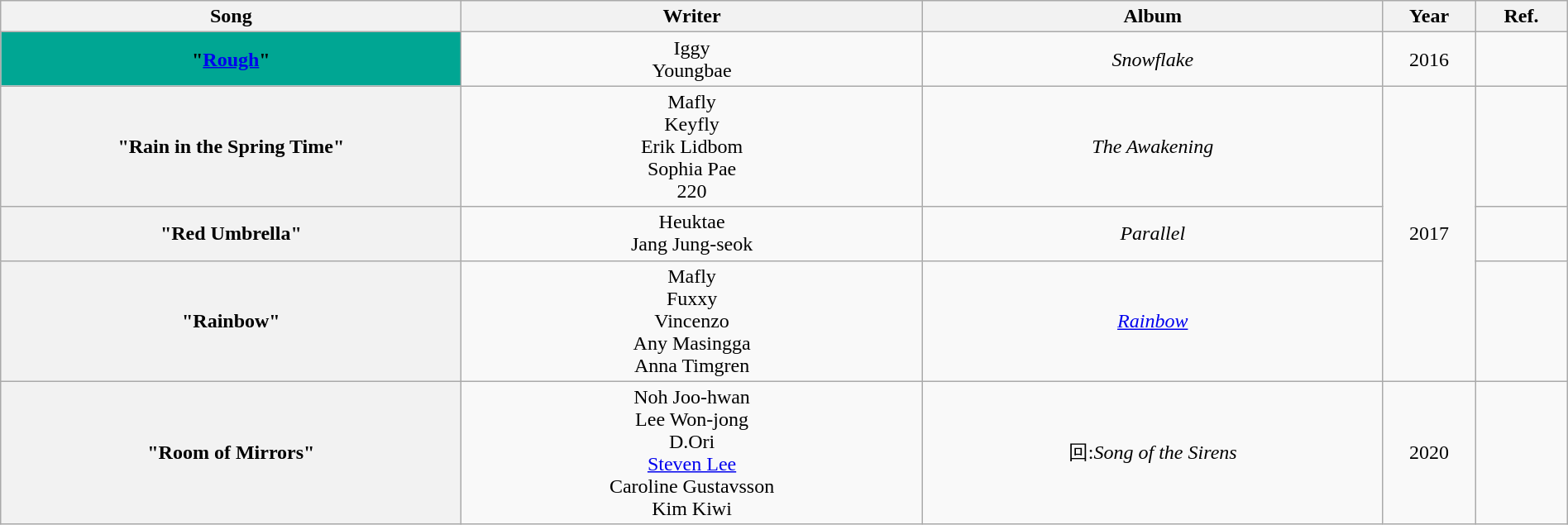<table class="wikitable plainrowheaders" style="text-align:center; width:100%">
<tr>
<th style="width:25%">Song</th>
<th style="width:25%">Writer</th>
<th style="width:25%">Album</th>
<th style="width:5%">Year</th>
<th style="width:5%">Ref.</th>
</tr>
<tr>
<th scope="row" style="background-color:#00A693 ">"<a href='#'>Rough</a>"   </th>
<td>Iggy<br>Youngbae</td>
<td><em>Snowflake</em></td>
<td>2016</td>
<td></td>
</tr>
<tr>
<th scope="row">"Rain in the Spring Time" </th>
<td>Mafly<br>Keyfly<br>Erik Lidbom<br>Sophia Pae<br>220</td>
<td><em>The Awakening</em></td>
<td rowspan="3">2017</td>
<td></td>
</tr>
<tr>
<th scope="row">"Red Umbrella" </th>
<td>Heuktae<br>Jang Jung-seok</td>
<td><em>Parallel</em></td>
<td></td>
</tr>
<tr>
<th scope="row">"Rainbow"</th>
<td>Mafly<br>Fuxxy<br>Vincenzo<br>Any Masingga<br>Anna Timgren</td>
<td><em><a href='#'>Rainbow</a></em></td>
<td></td>
</tr>
<tr>
<th scope="row">"Room of Mirrors" </th>
<td>Noh Joo-hwan<br>Lee Won-jong<br>D.Ori<br><a href='#'>Steven Lee</a><br>Caroline Gustavsson<br>Kim Kiwi</td>
<td>回:<em>Song of the Sirens</em></td>
<td>2020</td>
<td></td>
</tr>
</table>
